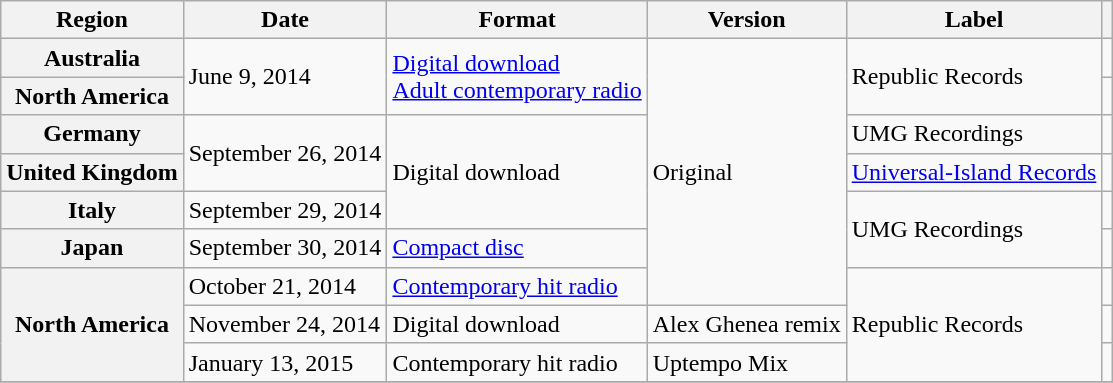<table class="wikitable plainrowheaders">
<tr>
<th scope="col">Region</th>
<th scope="col">Date</th>
<th scope="col">Format</th>
<th scope="col">Version</th>
<th scope="col">Label</th>
<th scope="col"></th>
</tr>
<tr>
<th scope="row">Australia</th>
<td rowspan="2">June 9, 2014</td>
<td rowspan="2"><a href='#'>Digital download</a><br><a href='#'>Adult contemporary radio</a></td>
<td rowspan="7">Original</td>
<td rowspan="2">Republic Records</td>
<td></td>
</tr>
<tr>
<th scope="row">North America</th>
<td></td>
</tr>
<tr>
<th scope="row">Germany</th>
<td rowspan="2">September 26, 2014</td>
<td rowspan="3">Digital download</td>
<td>UMG Recordings</td>
<td></td>
</tr>
<tr>
<th scope="row">United Kingdom</th>
<td><a href='#'>Universal-Island Records</a></td>
<td></td>
</tr>
<tr>
<th scope="row">Italy</th>
<td>September 29, 2014</td>
<td rowspan="2">UMG Recordings</td>
<td></td>
</tr>
<tr>
<th scope="row">Japan</th>
<td>September 30, 2014</td>
<td><a href='#'>Compact disc</a></td>
<td></td>
</tr>
<tr>
<th scope="row" rowspan="3">North America</th>
<td>October 21, 2014</td>
<td><a href='#'>Contemporary hit radio</a></td>
<td rowspan="3">Republic Records</td>
<td></td>
</tr>
<tr>
<td>November 24, 2014</td>
<td>Digital download</td>
<td>Alex Ghenea remix</td>
<td></td>
</tr>
<tr>
<td>January 13, 2015</td>
<td>Contemporary hit radio</td>
<td>Uptempo Mix</td>
<td></td>
</tr>
<tr>
</tr>
</table>
